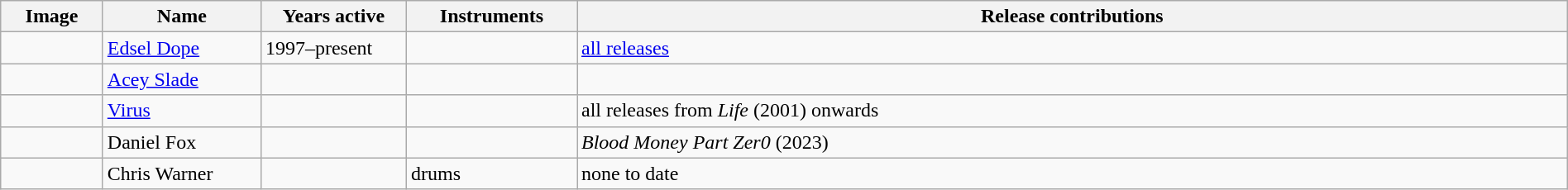<table class="wikitable" width="100%" border="1">
<tr>
<th width="75">Image</th>
<th width="120">Name</th>
<th width="110">Years active</th>
<th width="130">Instruments</th>
<th>Release contributions</th>
</tr>
<tr>
<td></td>
<td><a href='#'>Edsel Dope</a> </td>
<td>1997–present</td>
<td></td>
<td><a href='#'>all releases</a></td>
</tr>
<tr>
<td></td>
<td><a href='#'>Acey Slade</a> </td>
<td></td>
<td></td>
<td></td>
</tr>
<tr>
<td></td>
<td><a href='#'>Virus</a> </td>
<td></td>
<td></td>
<td>all releases from <em>Life</em> (2001) onwards</td>
</tr>
<tr>
<td></td>
<td>Daniel Fox</td>
<td></td>
<td></td>
<td><em>Blood Money Part Zer0</em> (2023)</td>
</tr>
<tr>
<td></td>
<td>Chris Warner</td>
<td></td>
<td>drums</td>
<td>none to date</td>
</tr>
</table>
